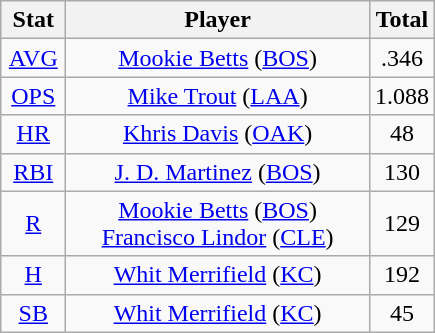<table class="wikitable" style="text-align:center;">
<tr>
<th style="width:15%;">Stat</th>
<th>Player</th>
<th style="width:15%;">Total</th>
</tr>
<tr>
<td><a href='#'>AVG</a></td>
<td><a href='#'>Mookie Betts</a> (<a href='#'>BOS</a>)</td>
<td>.346</td>
</tr>
<tr>
<td><a href='#'>OPS</a></td>
<td><a href='#'>Mike Trout</a> (<a href='#'>LAA</a>)</td>
<td>1.088</td>
</tr>
<tr>
<td><a href='#'>HR</a></td>
<td><a href='#'>Khris Davis</a> (<a href='#'>OAK</a>)</td>
<td>48</td>
</tr>
<tr>
<td><a href='#'>RBI</a></td>
<td><a href='#'>J. D. Martinez</a> (<a href='#'>BOS</a>)</td>
<td>130</td>
</tr>
<tr>
<td><a href='#'>R</a></td>
<td><a href='#'>Mookie Betts</a> (<a href='#'>BOS</a>)<br><a href='#'>Francisco Lindor</a> (<a href='#'>CLE</a>)</td>
<td>129</td>
</tr>
<tr>
<td><a href='#'>H</a></td>
<td><a href='#'>Whit Merrifield</a> (<a href='#'>KC</a>)</td>
<td>192</td>
</tr>
<tr>
<td><a href='#'>SB</a></td>
<td><a href='#'>Whit Merrifield</a> (<a href='#'>KC</a>)</td>
<td>45</td>
</tr>
</table>
